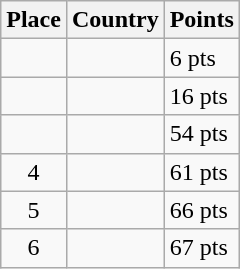<table class=wikitable>
<tr>
<th>Place</th>
<th>Country</th>
<th>Points</th>
</tr>
<tr>
<td align=center></td>
<td></td>
<td>6 pts</td>
</tr>
<tr>
<td align=center></td>
<td></td>
<td>16 pts</td>
</tr>
<tr>
<td align=center></td>
<td></td>
<td>54 pts</td>
</tr>
<tr>
<td align=center>4</td>
<td></td>
<td>61 pts</td>
</tr>
<tr>
<td align=center>5</td>
<td></td>
<td>66 pts</td>
</tr>
<tr>
<td align=center>6</td>
<td></td>
<td>67 pts</td>
</tr>
</table>
